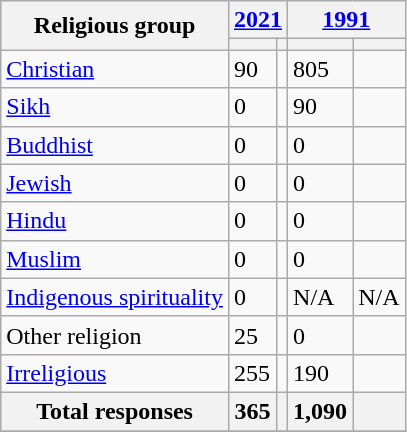<table class="wikitable collapsible sortable">
<tr>
<th rowspan="2">Religious group</th>
<th colspan="2"><a href='#'>2021</a></th>
<th colspan="2"><a href='#'>1991</a></th>
</tr>
<tr>
<th><a href='#'></a></th>
<th></th>
<th></th>
<th></th>
</tr>
<tr>
<td><a href='#'>Christian</a></td>
<td>90</td>
<td></td>
<td>805</td>
<td></td>
</tr>
<tr>
<td><a href='#'>Sikh</a></td>
<td>0</td>
<td></td>
<td>90</td>
<td></td>
</tr>
<tr>
<td><a href='#'>Buddhist</a></td>
<td>0</td>
<td></td>
<td>0</td>
<td></td>
</tr>
<tr>
<td><a href='#'>Jewish</a></td>
<td>0</td>
<td></td>
<td>0</td>
<td></td>
</tr>
<tr>
<td><a href='#'>Hindu</a></td>
<td>0</td>
<td></td>
<td>0</td>
<td></td>
</tr>
<tr>
<td><a href='#'>Muslim</a></td>
<td>0</td>
<td></td>
<td>0</td>
<td></td>
</tr>
<tr>
<td><a href='#'>Indigenous spirituality</a></td>
<td>0</td>
<td></td>
<td>N/A</td>
<td>N/A</td>
</tr>
<tr>
<td>Other religion</td>
<td>25</td>
<td></td>
<td>0</td>
<td></td>
</tr>
<tr>
<td><a href='#'>Irreligious</a></td>
<td>255</td>
<td></td>
<td>190</td>
<td></td>
</tr>
<tr class="sortbottom">
<th>Total responses</th>
<th>365</th>
<th></th>
<th>1,090</th>
<th></th>
</tr>
<tr>
</tr>
</table>
